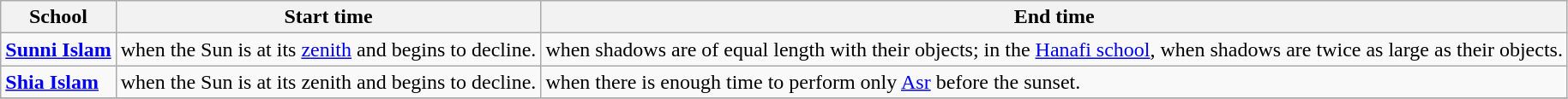<table class="wikitable">
<tr>
<th>School</th>
<th>Start time</th>
<th>End time</th>
</tr>
<tr>
<td><strong><a href='#'>Sunni Islam</a></strong></td>
<td>when the Sun is at its <a href='#'>zenith</a> and begins to decline.</td>
<td>when shadows are of equal length with their objects; in the <a href='#'>Hanafi school</a>, when shadows are twice as large as their objects.</td>
</tr>
<tr>
<td><strong><a href='#'>Shia Islam</a></strong></td>
<td>when the Sun is at its zenith and begins to decline.</td>
<td>when there is enough time to perform only <a href='#'>Asr</a> before the sunset.</td>
</tr>
<tr>
</tr>
</table>
